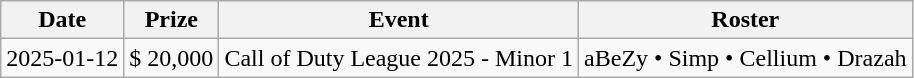<table class="wikitable sortable">
<tr>
<th>Date</th>
<th>Prize</th>
<th>Event</th>
<th>Roster</th>
</tr>
<tr>
<td>2025-01-12</td>
<td>$ 20,000</td>
<td>Call of Duty League 2025 - Minor 1</td>
<td>aBeZy • Simp • Cellium • Drazah</td>
</tr>
</table>
